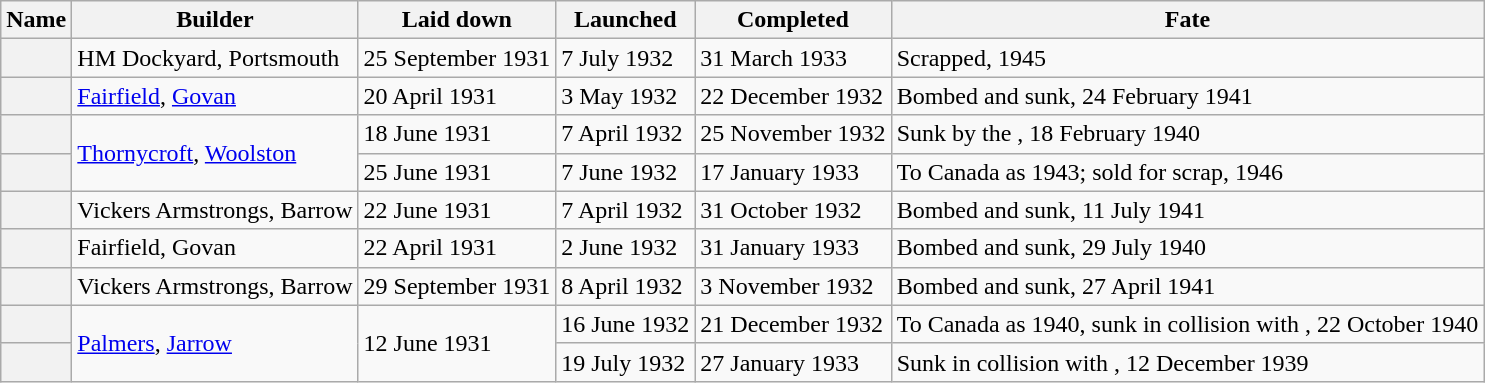<table class="wikitable plainrowheaders">
<tr>
<th scope="col">Name</th>
<th scope="col">Builder</th>
<th scope="col">Laid down</th>
<th scope="col">Launched</th>
<th scope="col">Completed</th>
<th scope="col">Fate</th>
</tr>
<tr>
<th scope="row"></th>
<td>HM Dockyard, Portsmouth</td>
<td>25 September 1931</td>
<td>7 July 1932</td>
<td>31 March 1933</td>
<td>Scrapped, 1945</td>
</tr>
<tr>
<th scope="row"></th>
<td><a href='#'>Fairfield</a>, <a href='#'>Govan</a></td>
<td>20 April 1931</td>
<td>3 May 1932</td>
<td>22 December 1932</td>
<td>Bombed and sunk, 24 February 1941</td>
</tr>
<tr>
<th scope="row"></th>
<td rowspan="2"><a href='#'>Thornycroft</a>, <a href='#'>Woolston</a></td>
<td>18 June 1931</td>
<td>7 April 1932</td>
<td>25 November 1932</td>
<td>Sunk by the , 18 February 1940</td>
</tr>
<tr>
<th scope="row"></th>
<td>25 June 1931</td>
<td>7 June 1932</td>
<td>17 January 1933</td>
<td>To Canada as  1943; sold for scrap, 1946</td>
</tr>
<tr>
<th scope="row"></th>
<td>Vickers Armstrongs, Barrow</td>
<td>22 June 1931</td>
<td>7 April 1932</td>
<td>31 October 1932</td>
<td>Bombed and sunk, 11 July 1941</td>
</tr>
<tr>
<th scope="row"></th>
<td>Fairfield, Govan</td>
<td>22 April 1931</td>
<td>2 June 1932</td>
<td>31 January 1933</td>
<td>Bombed and sunk, 29 July 1940</td>
</tr>
<tr>
<th scope="row"></th>
<td>Vickers Armstrongs, Barrow</td>
<td>29 September 1931</td>
<td>8 April 1932</td>
<td>3 November 1932</td>
<td>Bombed and sunk, 27 April 1941</td>
</tr>
<tr>
<th scope="row"></th>
<td rowspan="2"><a href='#'>Palmers</a>, <a href='#'>Jarrow</a></td>
<td rowspan="2">12 June 1931</td>
<td>16 June 1932</td>
<td>21 December 1932</td>
<td>To Canada as  1940, sunk in collision with , 22 October 1940</td>
</tr>
<tr>
<th scope="row"></th>
<td>19 July 1932</td>
<td>27 January 1933</td>
<td>Sunk in collision with , 12 December 1939</td>
</tr>
</table>
